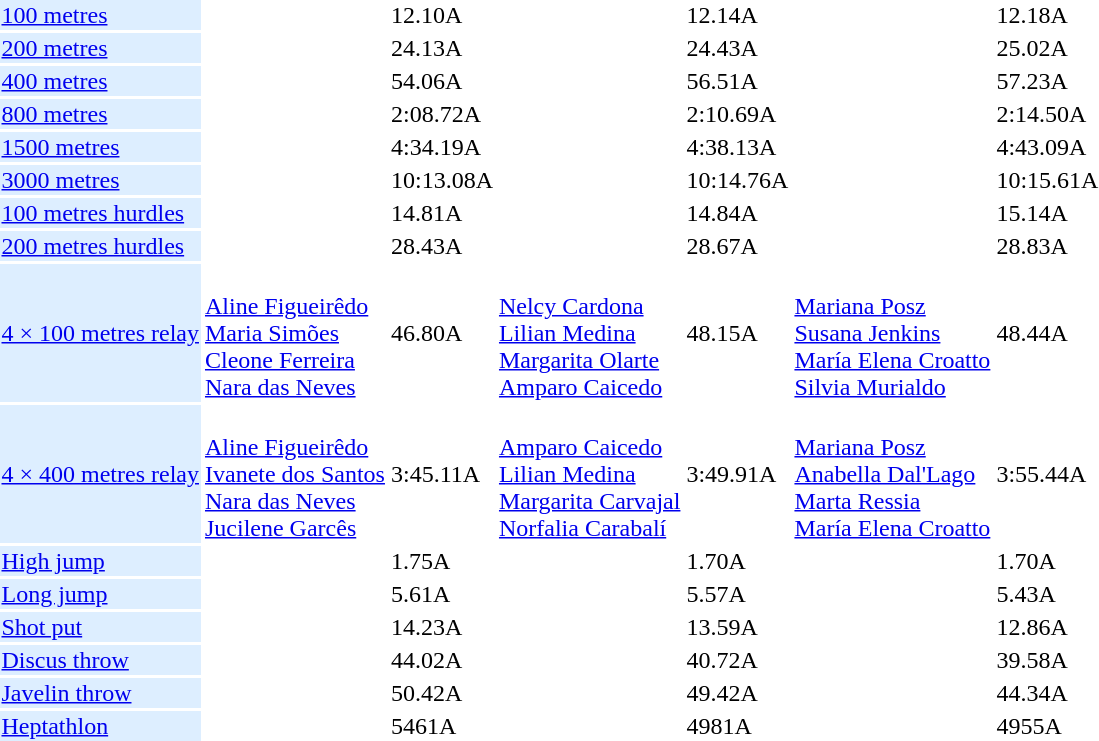<table>
<tr>
<td bgcolor = DDEEFF><a href='#'>100 metres</a></td>
<td></td>
<td>12.10A</td>
<td></td>
<td>12.14A</td>
<td></td>
<td>12.18A</td>
</tr>
<tr>
<td bgcolor = DDEEFF><a href='#'>200 metres</a></td>
<td></td>
<td>24.13A</td>
<td></td>
<td>24.43A</td>
<td></td>
<td>25.02A</td>
</tr>
<tr>
<td bgcolor = DDEEFF><a href='#'>400 metres</a></td>
<td></td>
<td>54.06A</td>
<td></td>
<td>56.51A</td>
<td></td>
<td>57.23A</td>
</tr>
<tr>
<td bgcolor = DDEEFF><a href='#'>800 metres</a></td>
<td></td>
<td>2:08.72A</td>
<td></td>
<td>2:10.69A</td>
<td></td>
<td>2:14.50A</td>
</tr>
<tr>
<td bgcolor = DDEEFF><a href='#'>1500 metres</a></td>
<td></td>
<td>4:34.19A</td>
<td></td>
<td>4:38.13A</td>
<td></td>
<td>4:43.09A</td>
</tr>
<tr>
<td bgcolor = DDEEFF><a href='#'>3000 metres</a></td>
<td></td>
<td>10:13.08A</td>
<td></td>
<td>10:14.76A</td>
<td></td>
<td>10:15.61A</td>
</tr>
<tr>
<td bgcolor = DDEEFF><a href='#'>100 metres hurdles</a></td>
<td></td>
<td>14.81A</td>
<td></td>
<td>14.84A</td>
<td></td>
<td>15.14A</td>
</tr>
<tr>
<td bgcolor = DDEEFF><a href='#'>200 metres hurdles</a></td>
<td></td>
<td>28.43A</td>
<td></td>
<td>28.67A</td>
<td></td>
<td>28.83A</td>
</tr>
<tr>
<td bgcolor = DDEEFF><a href='#'>4 × 100 metres relay</a></td>
<td><br><a href='#'>Aline Figueirêdo</a><br><a href='#'>Maria Simões</a><br><a href='#'>Cleone Ferreira</a><br><a href='#'>Nara das Neves</a></td>
<td>46.80A</td>
<td><br><a href='#'>Nelcy Cardona</a><br><a href='#'>Lilian Medina</a><br><a href='#'>Margarita Olarte</a><br><a href='#'>Amparo Caicedo</a></td>
<td>48.15A</td>
<td><br><a href='#'>Mariana Posz</a><br><a href='#'>Susana Jenkins</a><br><a href='#'>María Elena Croatto</a><br><a href='#'>Silvia Murialdo</a></td>
<td>48.44A</td>
</tr>
<tr>
<td bgcolor = DDEEFF><a href='#'>4 × 400 metres relay</a></td>
<td><br><a href='#'>Aline Figueirêdo</a><br><a href='#'>Ivanete dos Santos</a><br><a href='#'>Nara das Neves</a><br><a href='#'>Jucilene Garcês</a></td>
<td>3:45.11A</td>
<td><br><a href='#'>Amparo Caicedo</a><br><a href='#'>Lilian Medina</a><br><a href='#'>Margarita Carvajal</a><br><a href='#'>Norfalia Carabalí</a></td>
<td>3:49.91A</td>
<td><br><a href='#'>Mariana Posz</a><br><a href='#'>Anabella Dal'Lago</a><br><a href='#'>Marta Ressia</a><br><a href='#'>María Elena Croatto</a></td>
<td>3:55.44A</td>
</tr>
<tr>
<td bgcolor = DDEEFF><a href='#'>High jump</a></td>
<td></td>
<td>1.75A</td>
<td></td>
<td>1.70A</td>
<td></td>
<td>1.70A</td>
</tr>
<tr>
<td bgcolor = DDEEFF><a href='#'>Long jump</a></td>
<td></td>
<td>5.61A</td>
<td></td>
<td>5.57A</td>
<td></td>
<td>5.43A</td>
</tr>
<tr>
<td bgcolor = DDEEFF><a href='#'>Shot put</a></td>
<td></td>
<td>14.23A</td>
<td></td>
<td>13.59A</td>
<td></td>
<td>12.86A</td>
</tr>
<tr>
<td bgcolor = DDEEFF><a href='#'>Discus throw</a></td>
<td></td>
<td>44.02A</td>
<td></td>
<td>40.72A</td>
<td></td>
<td>39.58A</td>
</tr>
<tr>
<td bgcolor = DDEEFF><a href='#'>Javelin throw</a></td>
<td></td>
<td>50.42A</td>
<td></td>
<td>49.42A</td>
<td></td>
<td>44.34A</td>
</tr>
<tr>
<td bgcolor = DDEEFF><a href='#'>Heptathlon</a></td>
<td></td>
<td>5461A</td>
<td></td>
<td>4981A</td>
<td></td>
<td>4955A</td>
</tr>
</table>
